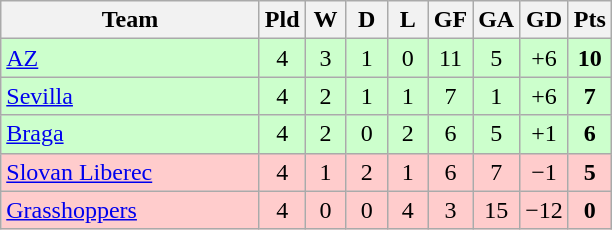<table class="wikitable" style="text-align: center;">
<tr>
<th width=165>Team</th>
<th width=20>Pld</th>
<th width=20>W</th>
<th width=20>D</th>
<th width=20>L</th>
<th width=20>GF</th>
<th width=20>GA</th>
<th width=20>GD</th>
<th width=20>Pts</th>
</tr>
<tr bgcolor=#ccffcc>
<td align=left> <a href='#'>AZ</a></td>
<td>4</td>
<td>3</td>
<td>1</td>
<td>0</td>
<td>11</td>
<td>5</td>
<td>+6</td>
<td><strong>10</strong></td>
</tr>
<tr bgcolor=#ccffcc>
<td align=left> <a href='#'>Sevilla</a></td>
<td>4</td>
<td>2</td>
<td>1</td>
<td>1</td>
<td>7</td>
<td>1</td>
<td>+6</td>
<td><strong>7</strong></td>
</tr>
<tr bgcolor=#ccffcc>
<td align=left> <a href='#'>Braga</a></td>
<td>4</td>
<td>2</td>
<td>0</td>
<td>2</td>
<td>6</td>
<td>5</td>
<td>+1</td>
<td><strong>6</strong></td>
</tr>
<tr bgcolor=#ffcccc>
<td align=left> <a href='#'>Slovan Liberec</a></td>
<td>4</td>
<td>1</td>
<td>2</td>
<td>1</td>
<td>6</td>
<td>7</td>
<td>−1</td>
<td><strong>5</strong></td>
</tr>
<tr bgcolor=#ffcccc>
<td align=left> <a href='#'>Grasshoppers</a></td>
<td>4</td>
<td>0</td>
<td>0</td>
<td>4</td>
<td>3</td>
<td>15</td>
<td>−12</td>
<td><strong>0</strong></td>
</tr>
</table>
